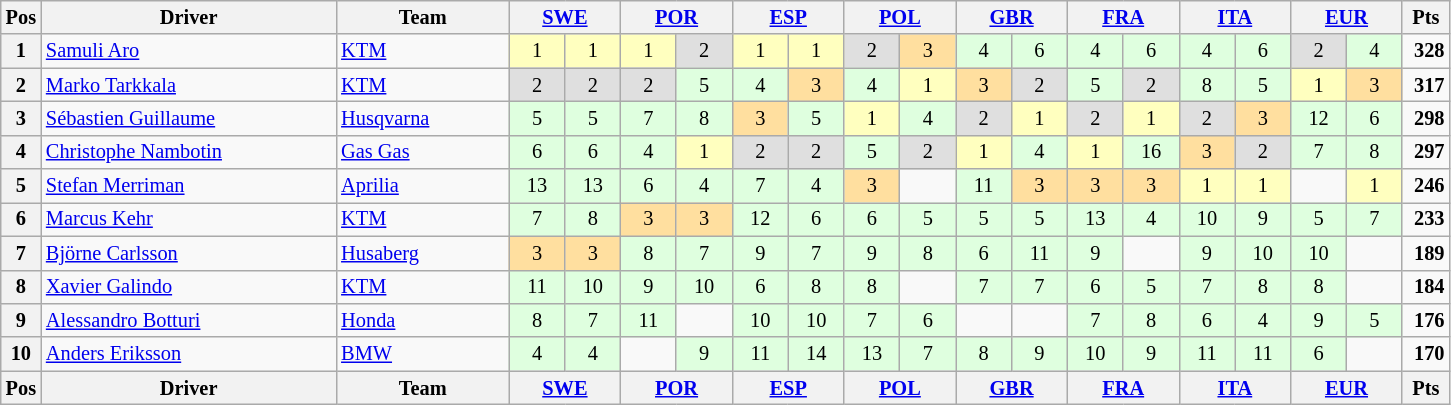<table class="wikitable" style="font-size: 85%; text-align: center;">
<tr valign="top">
<th valign="middle">Pos</th>
<th valign="middle" style="width:14em">Driver</th>
<th valign="middle" style="width:8em">Team</th>
<th colspan="2" style="width:5em"><a href='#'>SWE</a><br></th>
<th colspan="2" style="width:5em"><a href='#'>POR</a><br></th>
<th colspan="2" style="width:5em"><a href='#'>ESP</a><br></th>
<th colspan="2" style="width:5em"><a href='#'>POL</a><br></th>
<th colspan="2" style="width:5em"><a href='#'>GBR</a><br></th>
<th colspan="2" style="width:5em"><a href='#'>FRA</a><br></th>
<th colspan="2" style="width:5em"><a href='#'>ITA</a><br></th>
<th colspan="2" style="width:5em"><a href='#'>EUR</a><br></th>
<th valign="middle"> Pts </th>
</tr>
<tr>
<th>1</th>
<td align=left> <a href='#'>Samuli Aro</a></td>
<td align=left><a href='#'>KTM</a></td>
<td style="background:#ffffbf;">1</td>
<td style="background:#ffffbf;">1</td>
<td style="background:#ffffbf;">1</td>
<td style="background:#dfdfdf;">2</td>
<td style="background:#ffffbf;">1</td>
<td style="background:#ffffbf;">1</td>
<td style="background:#dfdfdf;">2</td>
<td style="background:#ffdf9f;">3</td>
<td style="background:#dfffdf;">4</td>
<td style="background:#dfffdf;">6</td>
<td style="background:#dfffdf;">4</td>
<td style="background:#dfffdf;">6</td>
<td style="background:#dfffdf;">4</td>
<td style="background:#dfffdf;">6</td>
<td style="background:#dfdfdf;">2</td>
<td style="background:#dfffdf;">4</td>
<td align="right"><strong>328</strong></td>
</tr>
<tr>
<th>2</th>
<td align=left> <a href='#'>Marko Tarkkala</a></td>
<td align=left><a href='#'>KTM</a></td>
<td style="background:#dfdfdf;">2</td>
<td style="background:#dfdfdf;">2</td>
<td style="background:#dfdfdf;">2</td>
<td style="background:#dfffdf;">5</td>
<td style="background:#dfffdf;">4</td>
<td style="background:#ffdf9f;">3</td>
<td style="background:#dfffdf;">4</td>
<td style="background:#ffffbf;">1</td>
<td style="background:#ffdf9f;">3</td>
<td style="background:#dfdfdf;">2</td>
<td style="background:#dfffdf;">5</td>
<td style="background:#dfdfdf;">2</td>
<td style="background:#dfffdf;">8</td>
<td style="background:#dfffdf;">5</td>
<td style="background:#ffffbf;">1</td>
<td style="background:#ffdf9f;">3</td>
<td align="right"><strong>317</strong></td>
</tr>
<tr>
<th>3</th>
<td align=left> <a href='#'>Sébastien Guillaume</a></td>
<td align=left><a href='#'>Husqvarna</a></td>
<td style="background:#dfffdf;">5</td>
<td style="background:#dfffdf;">5</td>
<td style="background:#dfffdf;">7</td>
<td style="background:#dfffdf;">8</td>
<td style="background:#ffdf9f;">3</td>
<td style="background:#dfffdf;">5</td>
<td style="background:#ffffbf;">1</td>
<td style="background:#dfffdf;">4</td>
<td style="background:#dfdfdf;">2</td>
<td style="background:#ffffbf;">1</td>
<td style="background:#dfdfdf;">2</td>
<td style="background:#ffffbf;">1</td>
<td style="background:#dfdfdf;">2</td>
<td style="background:#ffdf9f;">3</td>
<td style="background:#dfffdf;">12</td>
<td style="background:#dfffdf;">6</td>
<td align="right"><strong>298</strong></td>
</tr>
<tr>
<th>4</th>
<td align=left> <a href='#'>Christophe Nambotin</a></td>
<td align=left><a href='#'>Gas Gas</a></td>
<td style="background:#dfffdf;">6</td>
<td style="background:#dfffdf;">6</td>
<td style="background:#dfffdf;">4</td>
<td style="background:#ffffbf;">1</td>
<td style="background:#dfdfdf;">2</td>
<td style="background:#dfdfdf;">2</td>
<td style="background:#dfffdf;">5</td>
<td style="background:#dfdfdf;">2</td>
<td style="background:#ffffbf;">1</td>
<td style="background:#dfffdf;">4</td>
<td style="background:#ffffbf;">1</td>
<td style="background:#dfffdf;">16</td>
<td style="background:#ffdf9f;">3</td>
<td style="background:#dfdfdf;">2</td>
<td style="background:#dfffdf;">7</td>
<td style="background:#dfffdf;">8</td>
<td align="right"><strong>297</strong></td>
</tr>
<tr>
<th>5</th>
<td align=left> <a href='#'>Stefan Merriman</a></td>
<td align=left><a href='#'>Aprilia</a></td>
<td style="background:#dfffdf;">13</td>
<td style="background:#dfffdf;">13</td>
<td style="background:#dfffdf;">6</td>
<td style="background:#dfffdf;">4</td>
<td style="background:#dfffdf;">7</td>
<td style="background:#dfffdf;">4</td>
<td style="background:#ffdf9f;">3</td>
<td></td>
<td style="background:#dfffdf;">11</td>
<td style="background:#ffdf9f;">3</td>
<td style="background:#ffdf9f;">3</td>
<td style="background:#ffdf9f;">3</td>
<td style="background:#ffffbf;">1</td>
<td style="background:#ffffbf;">1</td>
<td></td>
<td style="background:#ffffbf;">1</td>
<td align="right"><strong>246</strong></td>
</tr>
<tr>
<th>6</th>
<td align=left> <a href='#'>Marcus Kehr</a></td>
<td align=left><a href='#'>KTM</a></td>
<td style="background:#dfffdf;">7</td>
<td style="background:#dfffdf;">8</td>
<td style="background:#ffdf9f;">3</td>
<td style="background:#ffdf9f;">3</td>
<td style="background:#dfffdf;">12</td>
<td style="background:#dfffdf;">6</td>
<td style="background:#dfffdf;">6</td>
<td style="background:#dfffdf;">5</td>
<td style="background:#dfffdf;">5</td>
<td style="background:#dfffdf;">5</td>
<td style="background:#dfffdf;">13</td>
<td style="background:#dfffdf;">4</td>
<td style="background:#dfffdf;">10</td>
<td style="background:#dfffdf;">9</td>
<td style="background:#dfffdf;">5</td>
<td style="background:#dfffdf;">7</td>
<td align="right"><strong>233</strong></td>
</tr>
<tr>
<th>7</th>
<td align=left> <a href='#'>Björne Carlsson</a></td>
<td align=left><a href='#'>Husaberg</a></td>
<td style="background:#ffdf9f;">3</td>
<td style="background:#ffdf9f;">3</td>
<td style="background:#dfffdf;">8</td>
<td style="background:#dfffdf;">7</td>
<td style="background:#dfffdf;">9</td>
<td style="background:#dfffdf;">7</td>
<td style="background:#dfffdf;">9</td>
<td style="background:#dfffdf;">8</td>
<td style="background:#dfffdf;">6</td>
<td style="background:#dfffdf;">11</td>
<td style="background:#dfffdf;">9</td>
<td></td>
<td style="background:#dfffdf;">9</td>
<td style="background:#dfffdf;">10</td>
<td style="background:#dfffdf;">10</td>
<td></td>
<td align="right"><strong>189</strong></td>
</tr>
<tr>
<th>8</th>
<td align=left> <a href='#'>Xavier Galindo</a></td>
<td align=left><a href='#'>KTM</a></td>
<td style="background:#dfffdf;">11</td>
<td style="background:#dfffdf;">10</td>
<td style="background:#dfffdf;">9</td>
<td style="background:#dfffdf;">10</td>
<td style="background:#dfffdf;">6</td>
<td style="background:#dfffdf;">8</td>
<td style="background:#dfffdf;">8</td>
<td></td>
<td style="background:#dfffdf;">7</td>
<td style="background:#dfffdf;">7</td>
<td style="background:#dfffdf;">6</td>
<td style="background:#dfffdf;">5</td>
<td style="background:#dfffdf;">7</td>
<td style="background:#dfffdf;">8</td>
<td style="background:#dfffdf;">8</td>
<td></td>
<td align="right"><strong>184</strong></td>
</tr>
<tr>
<th>9</th>
<td align=left> <a href='#'>Alessandro Botturi</a></td>
<td align=left><a href='#'>Honda</a></td>
<td style="background:#dfffdf;">8</td>
<td style="background:#dfffdf;">7</td>
<td style="background:#dfffdf;">11</td>
<td></td>
<td style="background:#dfffdf;">10</td>
<td style="background:#dfffdf;">10</td>
<td style="background:#dfffdf;">7</td>
<td style="background:#dfffdf;">6</td>
<td></td>
<td></td>
<td style="background:#dfffdf;">7</td>
<td style="background:#dfffdf;">8</td>
<td style="background:#dfffdf;">6</td>
<td style="background:#dfffdf;">4</td>
<td style="background:#dfffdf;">9</td>
<td style="background:#dfffdf;"> 5 </td>
<td align="right"><strong>176</strong></td>
</tr>
<tr>
<th>10</th>
<td align=left> <a href='#'>Anders Eriksson</a></td>
<td align=left><a href='#'>BMW</a></td>
<td style="background:#dfffdf;">4</td>
<td style="background:#dfffdf;">4</td>
<td></td>
<td style="background:#dfffdf;">9</td>
<td style="background:#dfffdf;">11</td>
<td style="background:#dfffdf;">14</td>
<td style="background:#dfffdf;">13</td>
<td style="background:#dfffdf;"> 7 </td>
<td style="background:#dfffdf;">8</td>
<td style="background:#dfffdf;">9</td>
<td style="background:#dfffdf;">10</td>
<td style="background:#dfffdf;">9</td>
<td style="background:#dfffdf;">11</td>
<td style="background:#dfffdf;">11</td>
<td style="background:#dfffdf;">6</td>
<td></td>
<td align="right"><strong>170</strong></td>
</tr>
<tr valign="top">
<th valign="middle">Pos</th>
<th valign="middle" style="width:14em">Driver</th>
<th valign="middle" style="width:8em">Team</th>
<th colspan="2" style="width:5em"><a href='#'>SWE</a><br></th>
<th colspan="2" style="width:5em"><a href='#'>POR</a><br></th>
<th colspan="2" style="width:5em"><a href='#'>ESP</a><br></th>
<th colspan="2" style="width:5em"><a href='#'>POL</a><br></th>
<th colspan="2" style="width:5em"><a href='#'>GBR</a><br></th>
<th colspan="2" style="width:5em"><a href='#'>FRA</a><br></th>
<th colspan="2" style="width:5em"><a href='#'>ITA</a><br></th>
<th colspan="2" style="width:5em"><a href='#'>EUR</a><br></th>
<th valign="middle">Pts</th>
</tr>
</table>
